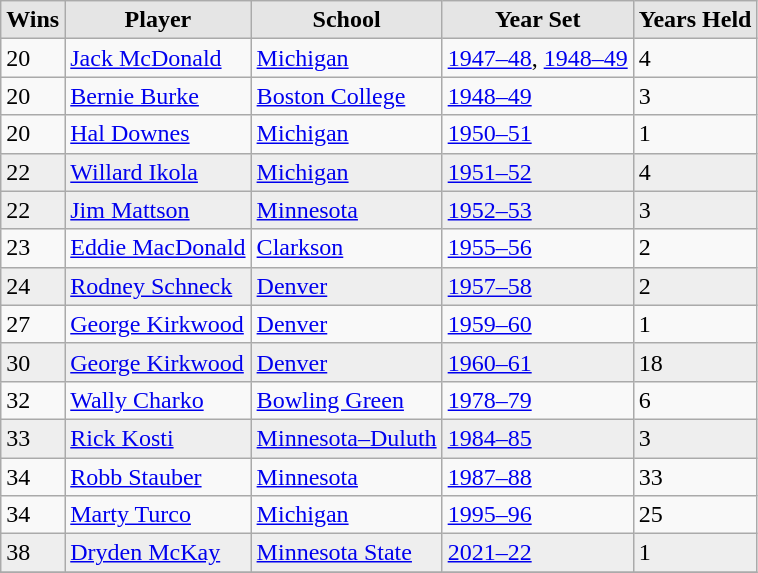<table class="wikitable sortable">
<tr>
<th style="background:#e5e5e5;">Wins</th>
<th style="background:#e5e5e5;">Player</th>
<th style="background:#e5e5e5;">School</th>
<th style="background:#e5e5e5;">Year Set</th>
<th style= background:#e5e5e5;">Years Held</th>
</tr>
<tr>
<td>20</td>
<td><a href='#'>Jack McDonald</a></td>
<td><a href='#'>Michigan</a></td>
<td><a href='#'>1947–48</a>, <a href='#'>1948–49</a></td>
<td>4</td>
</tr>
<tr>
<td>20</td>
<td><a href='#'>Bernie Burke</a></td>
<td><a href='#'>Boston College</a></td>
<td><a href='#'>1948–49</a></td>
<td>3</td>
</tr>
<tr>
<td>20</td>
<td><a href='#'>Hal Downes</a></td>
<td><a href='#'>Michigan</a></td>
<td><a href='#'>1950–51</a></td>
<td>1</td>
</tr>
<tr bgcolor=#eeeeee>
<td>22</td>
<td><a href='#'>Willard Ikola</a></td>
<td><a href='#'>Michigan</a></td>
<td><a href='#'>1951–52</a></td>
<td>4</td>
</tr>
<tr bgcolor=#eeeeee>
<td>22</td>
<td><a href='#'>Jim Mattson</a></td>
<td><a href='#'>Minnesota</a></td>
<td><a href='#'>1952–53</a></td>
<td>3</td>
</tr>
<tr>
<td>23</td>
<td><a href='#'>Eddie MacDonald</a></td>
<td><a href='#'>Clarkson</a></td>
<td><a href='#'>1955–56</a></td>
<td>2</td>
</tr>
<tr bgcolor=#eeeeee>
<td>24</td>
<td><a href='#'>Rodney Schneck</a></td>
<td><a href='#'>Denver</a></td>
<td><a href='#'>1957–58</a></td>
<td>2</td>
</tr>
<tr>
<td>27</td>
<td><a href='#'>George Kirkwood</a></td>
<td><a href='#'>Denver</a></td>
<td><a href='#'>1959–60</a></td>
<td>1</td>
</tr>
<tr bgcolor=#eeeeee>
<td>30</td>
<td><a href='#'>George Kirkwood</a></td>
<td><a href='#'>Denver</a></td>
<td><a href='#'>1960–61</a></td>
<td>18</td>
</tr>
<tr>
<td>32</td>
<td><a href='#'>Wally Charko</a></td>
<td><a href='#'>Bowling Green</a></td>
<td><a href='#'>1978–79</a></td>
<td>6</td>
</tr>
<tr bgcolor=#eeeeee>
<td>33</td>
<td><a href='#'>Rick Kosti</a></td>
<td><a href='#'>Minnesota–Duluth</a></td>
<td><a href='#'>1984–85</a></td>
<td>3</td>
</tr>
<tr>
<td>34</td>
<td><a href='#'>Robb Stauber</a></td>
<td><a href='#'>Minnesota</a></td>
<td><a href='#'>1987–88</a></td>
<td>33</td>
</tr>
<tr>
<td>34</td>
<td><a href='#'>Marty Turco</a></td>
<td><a href='#'>Michigan</a></td>
<td><a href='#'>1995–96</a></td>
<td>25</td>
</tr>
<tr bgcolor=#eeeeee>
<td>38</td>
<td><a href='#'>Dryden McKay</a></td>
<td><a href='#'>Minnesota State</a></td>
<td><a href='#'>2021–22</a></td>
<td>1</td>
</tr>
<tr>
</tr>
</table>
